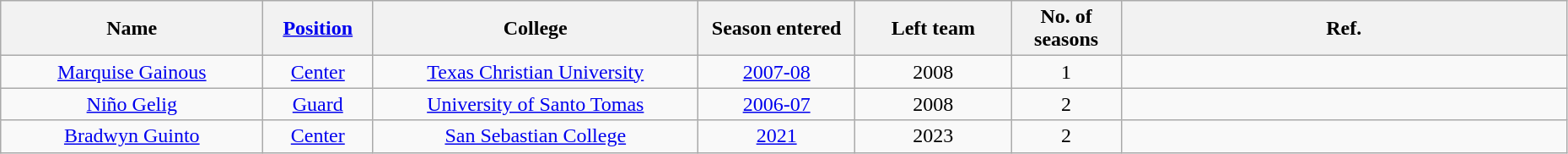<table class="wikitable sortable" style="text-align:center" width="98%">
<tr>
<th style="width:200px;">Name</th>
<th style="width:7%;"><a href='#'>Position</a></th>
<th style="width:250px;">College</th>
<th style="width:10%;">Season entered</th>
<th style="width:10%;">Left team</th>
<th style="width:7%;">No. of seasons</th>
<th class=unsortable>Ref.</th>
</tr>
<tr>
<td><a href='#'>Marquise Gainous</a></td>
<td><a href='#'>Center</a></td>
<td><a href='#'>Texas Christian University</a></td>
<td><a href='#'>2007-08</a></td>
<td>2008</td>
<td>1</td>
<td></td>
</tr>
<tr>
<td><a href='#'>Niño Gelig</a></td>
<td><a href='#'>Guard</a></td>
<td><a href='#'>University of Santo Tomas</a></td>
<td><a href='#'>2006-07</a></td>
<td>2008</td>
<td>2</td>
<td></td>
</tr>
<tr>
<td><a href='#'>Bradwyn Guinto</a></td>
<td><a href='#'>Center</a></td>
<td><a href='#'>San Sebastian College</a></td>
<td><a href='#'>2021</a></td>
<td>2023</td>
<td>2</td>
<td></td>
</tr>
</table>
